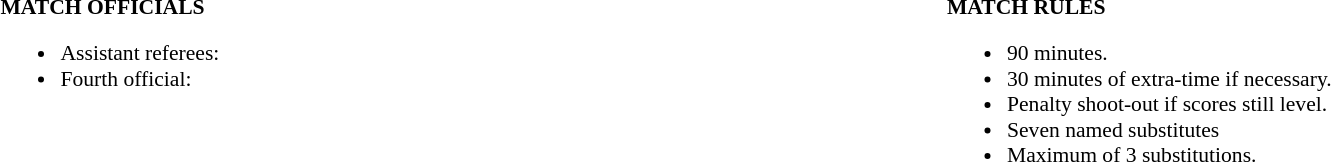<table width=100% style="font-size: 90%">
<tr>
<td width=50% valign=top><br><strong>MATCH OFFICIALS</strong><ul><li>Assistant referees:</li><li>Fourth official:</li></ul></td>
<td width=50% valign=top><br><strong>MATCH RULES</strong><ul><li>90 minutes.</li><li>30 minutes of extra-time if necessary.</li><li>Penalty shoot-out if scores still level.</li><li>Seven named substitutes</li><li>Maximum of 3 substitutions.</li></ul></td>
</tr>
</table>
